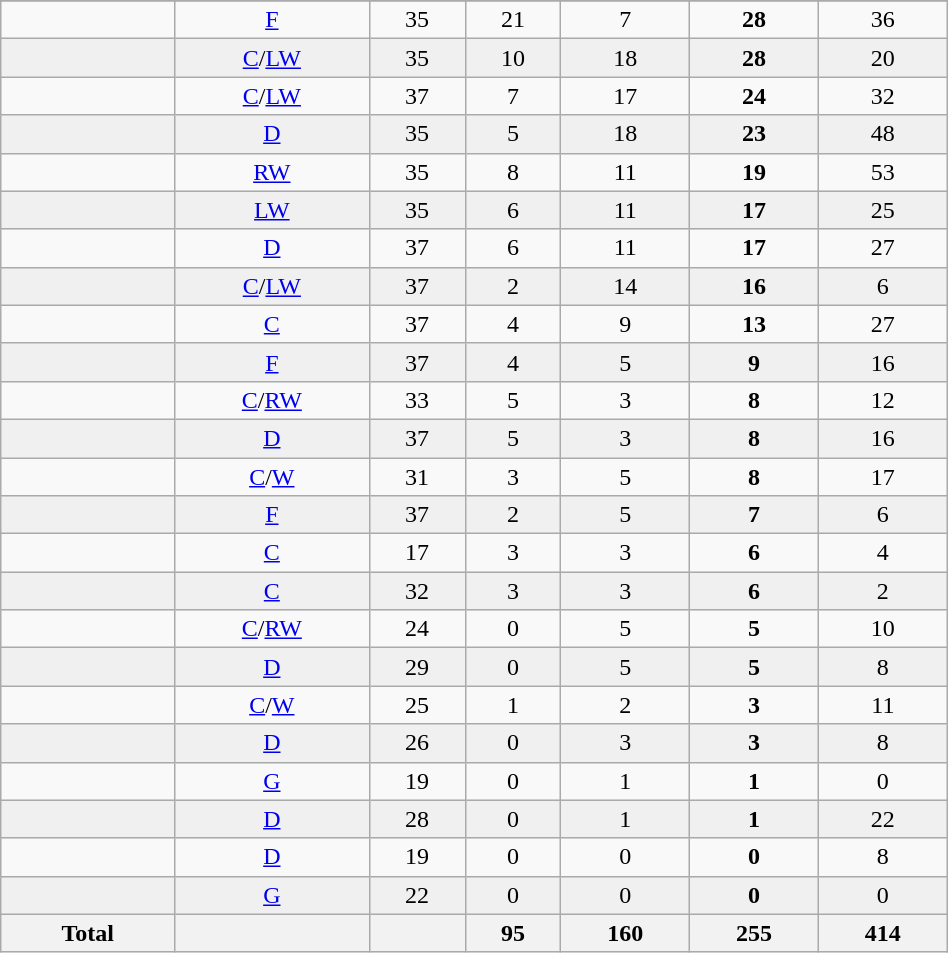<table class="wikitable sortable" width ="50%">
<tr align="center">
</tr>
<tr align="center" bgcolor="">
<td></td>
<td><a href='#'>F</a></td>
<td>35</td>
<td>21</td>
<td>7</td>
<td><strong>28</strong></td>
<td>36</td>
</tr>
<tr align="center" bgcolor="f0f0f0">
<td></td>
<td><a href='#'>C</a>/<a href='#'>LW</a></td>
<td>35</td>
<td>10</td>
<td>18</td>
<td><strong>28</strong></td>
<td>20</td>
</tr>
<tr align="center" bgcolor="">
<td></td>
<td><a href='#'>C</a>/<a href='#'>LW</a></td>
<td>37</td>
<td>7</td>
<td>17</td>
<td><strong>24</strong></td>
<td>32</td>
</tr>
<tr align="center" bgcolor="f0f0f0">
<td></td>
<td><a href='#'>D</a></td>
<td>35</td>
<td>5</td>
<td>18</td>
<td><strong>23</strong></td>
<td>48</td>
</tr>
<tr align="center" bgcolor="">
<td></td>
<td><a href='#'>RW</a></td>
<td>35</td>
<td>8</td>
<td>11</td>
<td><strong>19</strong></td>
<td>53</td>
</tr>
<tr align="center" bgcolor="f0f0f0">
<td></td>
<td><a href='#'>LW</a></td>
<td>35</td>
<td>6</td>
<td>11</td>
<td><strong>17</strong></td>
<td>25</td>
</tr>
<tr align="center" bgcolor="">
<td></td>
<td><a href='#'>D</a></td>
<td>37</td>
<td>6</td>
<td>11</td>
<td><strong>17</strong></td>
<td>27</td>
</tr>
<tr align="center" bgcolor="f0f0f0">
<td></td>
<td><a href='#'>C</a>/<a href='#'>LW</a></td>
<td>37</td>
<td>2</td>
<td>14</td>
<td><strong>16</strong></td>
<td>6</td>
</tr>
<tr align="center" bgcolor="">
<td></td>
<td><a href='#'>C</a></td>
<td>37</td>
<td>4</td>
<td>9</td>
<td><strong>13</strong></td>
<td>27</td>
</tr>
<tr align="center" bgcolor="f0f0f0">
<td></td>
<td><a href='#'>F</a></td>
<td>37</td>
<td>4</td>
<td>5</td>
<td><strong>9</strong></td>
<td>16</td>
</tr>
<tr align="center" bgcolor="">
<td></td>
<td><a href='#'>C</a>/<a href='#'>RW</a></td>
<td>33</td>
<td>5</td>
<td>3</td>
<td><strong>8</strong></td>
<td>12</td>
</tr>
<tr align="center" bgcolor="f0f0f0">
<td></td>
<td><a href='#'>D</a></td>
<td>37</td>
<td>5</td>
<td>3</td>
<td><strong>8</strong></td>
<td>16</td>
</tr>
<tr align="center" bgcolor="">
<td></td>
<td><a href='#'>C</a>/<a href='#'>W</a></td>
<td>31</td>
<td>3</td>
<td>5</td>
<td><strong>8</strong></td>
<td>17</td>
</tr>
<tr align="center" bgcolor="f0f0f0">
<td></td>
<td><a href='#'>F</a></td>
<td>37</td>
<td>2</td>
<td>5</td>
<td><strong>7</strong></td>
<td>6</td>
</tr>
<tr align="center" bgcolor="">
<td></td>
<td><a href='#'>C</a></td>
<td>17</td>
<td>3</td>
<td>3</td>
<td><strong>6</strong></td>
<td>4</td>
</tr>
<tr align="center" bgcolor="f0f0f0">
<td></td>
<td><a href='#'>C</a></td>
<td>32</td>
<td>3</td>
<td>3</td>
<td><strong>6</strong></td>
<td>2</td>
</tr>
<tr align="center" bgcolor="">
<td></td>
<td><a href='#'>C</a>/<a href='#'>RW</a></td>
<td>24</td>
<td>0</td>
<td>5</td>
<td><strong>5</strong></td>
<td>10</td>
</tr>
<tr align="center" bgcolor="f0f0f0">
<td></td>
<td><a href='#'>D</a></td>
<td>29</td>
<td>0</td>
<td>5</td>
<td><strong>5</strong></td>
<td>8</td>
</tr>
<tr align="center" bgcolor="">
<td></td>
<td><a href='#'>C</a>/<a href='#'>W</a></td>
<td>25</td>
<td>1</td>
<td>2</td>
<td><strong>3</strong></td>
<td>11</td>
</tr>
<tr align="center" bgcolor="f0f0f0">
<td></td>
<td><a href='#'>D</a></td>
<td>26</td>
<td>0</td>
<td>3</td>
<td><strong>3</strong></td>
<td>8</td>
</tr>
<tr align="center" bgcolor="">
<td></td>
<td><a href='#'>G</a></td>
<td>19</td>
<td>0</td>
<td>1</td>
<td><strong>1</strong></td>
<td>0</td>
</tr>
<tr align="center" bgcolor="f0f0f0">
<td></td>
<td><a href='#'>D</a></td>
<td>28</td>
<td>0</td>
<td>1</td>
<td><strong>1</strong></td>
<td>22</td>
</tr>
<tr align="center" bgcolor="">
<td></td>
<td><a href='#'>D</a></td>
<td>19</td>
<td>0</td>
<td>0</td>
<td><strong>0</strong></td>
<td>8</td>
</tr>
<tr align="center" bgcolor="f0f0f0">
<td></td>
<td><a href='#'>G</a></td>
<td>22</td>
<td>0</td>
<td>0</td>
<td><strong>0</strong></td>
<td>0</td>
</tr>
<tr>
<th>Total</th>
<th></th>
<th></th>
<th>95</th>
<th>160</th>
<th>255</th>
<th>414</th>
</tr>
</table>
